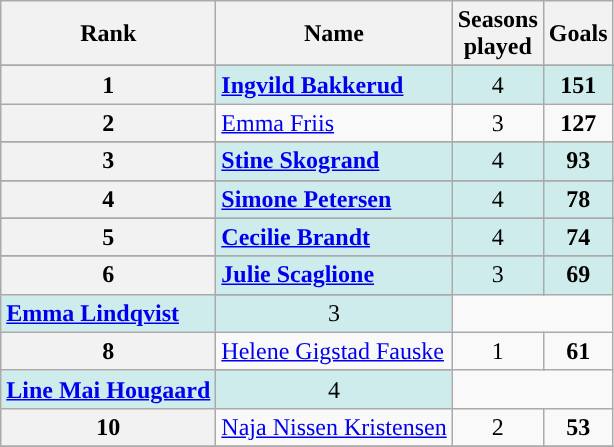<table class="wikitable" style="text-align: center;">
<tr>
<th>Rank</th>
<th class="unsortable">Name</th>
<th>Seasons<br>played</th>
<th>Goals</th>
</tr>
<tr>
</tr>
<tr style="background-color: #CFECEC;">
<th>1</th>
<td style="text-align: left;"> <strong><a href='#'>Ingvild Bakkerud</a></strong></td>
<td>4</td>
<td><strong>151</strong></td>
</tr>
<tr>
<th>2</th>
<td style="text-align: left;"> <a href='#'>Emma Friis</a></td>
<td>3</td>
<td><strong>127</strong></td>
</tr>
<tr>
</tr>
<tr style="background-color: #CFECEC;">
<th>3</th>
<td style="text-align: left;"> <strong><a href='#'>Stine Skogrand</a></strong></td>
<td>4</td>
<td><strong>93</strong></td>
</tr>
<tr>
</tr>
<tr style="background-color: #CFECEC;">
<th>4</th>
<td style="text-align: left;"> <strong><a href='#'>Simone Petersen</a></strong></td>
<td>4</td>
<td><strong>78</strong></td>
</tr>
<tr>
</tr>
<tr style="background-color: #CFECEC;">
<th>5</th>
<td style="text-align: left;"> <strong><a href='#'>Cecilie Brandt</a></strong></td>
<td>4</td>
<td><strong>74</strong></td>
</tr>
<tr>
</tr>
<tr style="background-color: #CFECEC;">
<th rowspan=2>6</th>
<td style="text-align: left;"> <strong><a href='#'>Julie Scaglione</a></strong></td>
<td>3</td>
<td rowspan=2><strong>69</strong></td>
</tr>
<tr>
</tr>
<tr style="background-color: #CFECEC;">
<td style="text-align: left;"> <strong><a href='#'>Emma Lindqvist</a></strong></td>
<td>3</td>
</tr>
<tr>
<th rowspan=2>8</th>
<td style="text-align: left;"> <a href='#'>Helene Gigstad Fauske</a></td>
<td>1</td>
<td rowspan=2><strong>61</strong></td>
</tr>
<tr>
</tr>
<tr style="background-color: #CFECEC;">
<td style="text-align: left;"> <strong><a href='#'>Line Mai Hougaard</a></strong></td>
<td>4</td>
</tr>
<tr>
<th>10</th>
<td style="text-align: left;"> <a href='#'>Naja Nissen Kristensen</a></td>
<td>2</td>
<td><strong>53</strong></td>
</tr>
<tr>
</tr>
</table>
